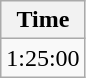<table class="wikitable" border="1" align="upright">
<tr>
<th>Time</th>
</tr>
<tr>
<td>1:25:00</td>
</tr>
</table>
